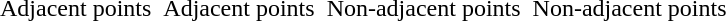<table border="0" cellspacing="0" cellpadding="0">
<tr valign="top">
<td><br></td>
<td>  </td>
<td><br></td>
<td>  </td>
<td><br></td>
<td>  </td>
<td><br></td>
</tr>
<tr valign="top">
<td>Adjacent points</td>
<td>  </td>
<td>Adjacent points</td>
<td>  </td>
<td>Non-adjacent points</td>
<td>  </td>
<td>Non-adjacent points</td>
</tr>
</table>
